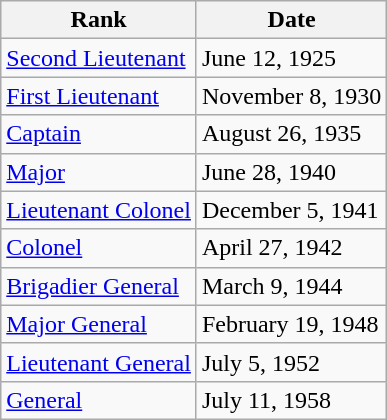<table class="wikitable">
<tr>
<th>Rank</th>
<th>Date</th>
</tr>
<tr>
<td> <a href='#'>Second Lieutenant</a></td>
<td>June 12, 1925</td>
</tr>
<tr>
<td> <a href='#'>First Lieutenant</a></td>
<td>November 8, 1930</td>
</tr>
<tr>
<td> <a href='#'>Captain</a></td>
<td>August 26, 1935</td>
</tr>
<tr>
<td> <a href='#'>Major</a></td>
<td>June 28, 1940</td>
</tr>
<tr>
<td> <a href='#'>Lieutenant Colonel</a></td>
<td>December 5, 1941</td>
</tr>
<tr>
<td> <a href='#'>Colonel</a></td>
<td>April 27, 1942</td>
</tr>
<tr>
<td> <a href='#'>Brigadier General</a></td>
<td>March 9, 1944</td>
</tr>
<tr>
<td> <a href='#'>Major General</a></td>
<td>February 19, 1948</td>
</tr>
<tr>
<td> <a href='#'>Lieutenant General</a></td>
<td>July 5, 1952</td>
</tr>
<tr>
<td> <a href='#'>General</a></td>
<td>July 11, 1958</td>
</tr>
</table>
